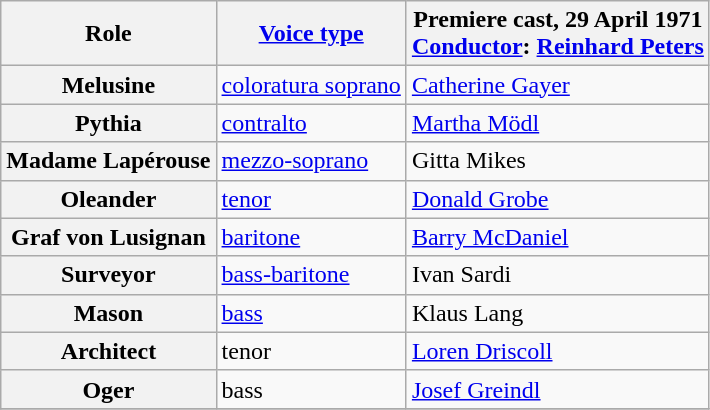<table class="wikitable plainrowheaders">
<tr>
<th scope="col">Role</th>
<th scope="col"><a href='#'>Voice type</a></th>
<th scope="col">Premiere cast, 29 April 1971<br><a href='#'>Conductor</a>: <a href='#'>Reinhard Peters</a></th>
</tr>
<tr>
<th scope="row">Melusine</th>
<td><a href='#'>coloratura soprano</a></td>
<td><a href='#'>Catherine Gayer</a></td>
</tr>
<tr>
<th scope="row">Pythia</th>
<td><a href='#'>contralto</a></td>
<td><a href='#'>Martha Mödl</a></td>
</tr>
<tr>
<th scope="row">Madame Lapérouse</th>
<td><a href='#'>mezzo-soprano</a></td>
<td>Gitta Mikes</td>
</tr>
<tr>
<th scope="row">Oleander</th>
<td><a href='#'>tenor</a></td>
<td><a href='#'>Donald Grobe</a></td>
</tr>
<tr>
<th scope="row">Graf von Lusignan</th>
<td><a href='#'>baritone</a></td>
<td><a href='#'>Barry McDaniel</a></td>
</tr>
<tr>
<th scope="row">Surveyor</th>
<td><a href='#'>bass-baritone</a></td>
<td>Ivan Sardi</td>
</tr>
<tr>
<th scope="row">Mason</th>
<td><a href='#'>bass</a></td>
<td>Klaus Lang</td>
</tr>
<tr>
<th scope="row">Architect</th>
<td>tenor</td>
<td><a href='#'>Loren Driscoll</a></td>
</tr>
<tr>
<th scope="row">Oger</th>
<td>bass</td>
<td><a href='#'>Josef Greindl</a></td>
</tr>
<tr>
</tr>
</table>
